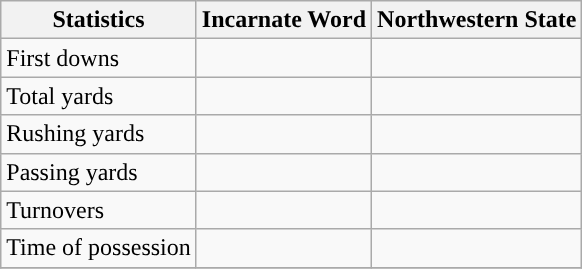<table class="wikitable">
<tr>
<th>Statistics</th>
<th>Incarnate Word</th>
<th>Northwestern State</th>
</tr>
<tr>
<td>First downs</td>
<td> </td>
<td> </td>
</tr>
<tr>
<td>Total yards</td>
<td> </td>
<td> </td>
</tr>
<tr>
<td>Rushing yards</td>
<td> </td>
<td> </td>
</tr>
<tr>
<td>Passing yards</td>
<td> </td>
<td> </td>
</tr>
<tr>
<td>Turnovers</td>
<td> </td>
<td> </td>
</tr>
<tr>
<td>Time of possession</td>
<td> </td>
<td> </td>
</tr>
<tr>
</tr>
</table>
